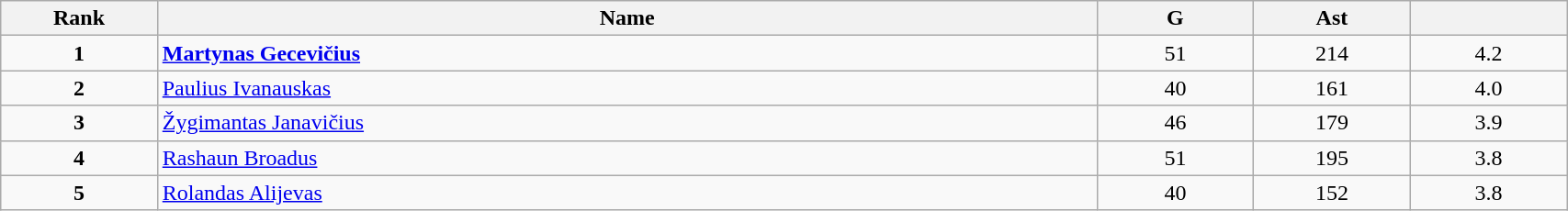<table class="wikitable" style="width:90%;">
<tr>
<th style="width:10%;">Rank</th>
<th style="width:60%;">Name</th>
<th style="width:10%;">G</th>
<th style="width:10%;">Ast</th>
<th style="width:10%;"></th>
</tr>
<tr align=center>
<td><strong>1</strong></td>
<td align=left> <strong><a href='#'>Martynas Gecevičius</a></strong></td>
<td>51</td>
<td>214</td>
<td>4.2</td>
</tr>
<tr align=center>
<td><strong>2</strong></td>
<td align=left> <a href='#'>Paulius Ivanauskas</a></td>
<td>40</td>
<td>161</td>
<td>4.0</td>
</tr>
<tr align=center>
<td><strong>3</strong></td>
<td align=left> <a href='#'>Žygimantas Janavičius</a></td>
<td>46</td>
<td>179</td>
<td>3.9</td>
</tr>
<tr align=center>
<td><strong>4</strong></td>
<td align=left> <a href='#'>Rashaun Broadus</a></td>
<td>51</td>
<td>195</td>
<td>3.8</td>
</tr>
<tr align=center>
<td><strong>5</strong></td>
<td align=left> <a href='#'>Rolandas Alijevas</a></td>
<td>40</td>
<td>152</td>
<td>3.8</td>
</tr>
</table>
